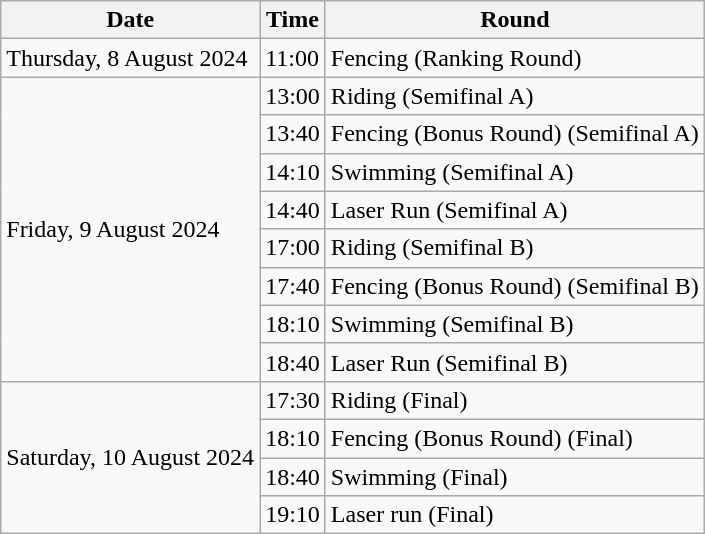<table class="wikitable">
<tr>
<th>Date</th>
<th>Time</th>
<th>Round</th>
</tr>
<tr>
<td>Thursday, 8 August 2024</td>
<td>11:00</td>
<td>Fencing (Ranking Round)</td>
</tr>
<tr>
<td rowspan="8">Friday, 9 August 2024</td>
<td>13:00</td>
<td>Riding (Semifinal A)</td>
</tr>
<tr>
<td>13:40</td>
<td>Fencing (Bonus Round) (Semifinal A)</td>
</tr>
<tr>
<td>14:10</td>
<td>Swimming (Semifinal A)</td>
</tr>
<tr>
<td>14:40</td>
<td>Laser Run (Semifinal A)</td>
</tr>
<tr>
<td>17:00</td>
<td>Riding (Semifinal B)</td>
</tr>
<tr>
<td>17:40</td>
<td>Fencing (Bonus Round) (Semifinal B)</td>
</tr>
<tr>
<td>18:10</td>
<td>Swimming (Semifinal B)</td>
</tr>
<tr>
<td>18:40</td>
<td>Laser Run (Semifinal B)</td>
</tr>
<tr>
<td rowspan="4">Saturday, 10 August 2024</td>
<td>17:30</td>
<td>Riding (Final)</td>
</tr>
<tr>
<td>18:10</td>
<td>Fencing (Bonus Round) (Final)</td>
</tr>
<tr>
<td>18:40</td>
<td>Swimming (Final)</td>
</tr>
<tr>
<td>19:10</td>
<td>Laser run (Final)</td>
</tr>
</table>
